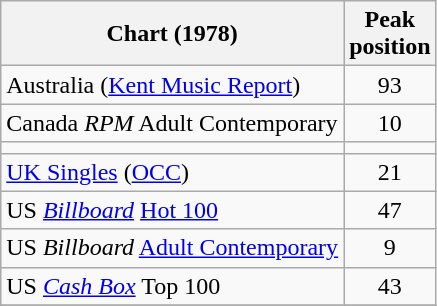<table class="wikitable sortable">
<tr>
<th>Chart (1978)</th>
<th>Peak<br>position</th>
</tr>
<tr>
<td>Australia (<a href='#'>Kent Music Report</a>)</td>
<td style="text-align:center;">93</td>
</tr>
<tr>
<td>Canada <em>RPM</em> Adult Contemporary</td>
<td style="text-align:center;">10</td>
</tr>
<tr>
<td></td>
</tr>
<tr>
<td><a href='#'>UK Singles</a> (<a href='#'>OCC</a>)</td>
<td style="text-align:center;">21</td>
</tr>
<tr>
<td>US <em><a href='#'>Billboard</a></em> <a href='#'>Hot 100</a></td>
<td style="text-align:center;">47</td>
</tr>
<tr>
<td>US <em>Billboard</em> <a href='#'>Adult Contemporary</a></td>
<td style="text-align:center;">9</td>
</tr>
<tr>
<td>US <a href='#'><em>Cash Box</em></a> Top 100</td>
<td align="center">43</td>
</tr>
<tr>
</tr>
</table>
